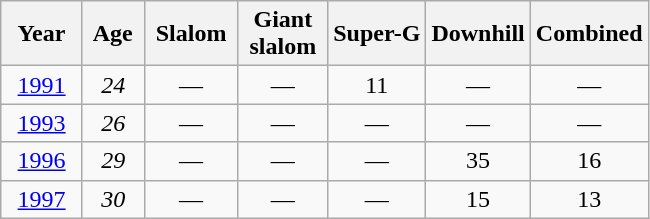<table class=wikitable style="text-align:center">
<tr>
<th>  Year  </th>
<th> Age </th>
<th> Slalom </th>
<th> Giant <br> slalom </th>
<th>Super-G</th>
<th>Downhill</th>
<th>Combined</th>
</tr>
<tr>
<td><a href='#'>1991</a></td>
<td><em>24</em></td>
<td>—</td>
<td>—</td>
<td>11</td>
<td>—</td>
<td>—</td>
</tr>
<tr>
<td><a href='#'>1993</a></td>
<td><em>26</em></td>
<td>—</td>
<td>—</td>
<td>—</td>
<td>—</td>
<td>—</td>
</tr>
<tr>
<td><a href='#'>1996</a></td>
<td><em>29</em></td>
<td>—</td>
<td>—</td>
<td>—</td>
<td>35</td>
<td>16</td>
</tr>
<tr>
<td><a href='#'>1997</a></td>
<td><em>30</em></td>
<td>—</td>
<td>—</td>
<td>—</td>
<td>15</td>
<td>13</td>
</tr>
</table>
